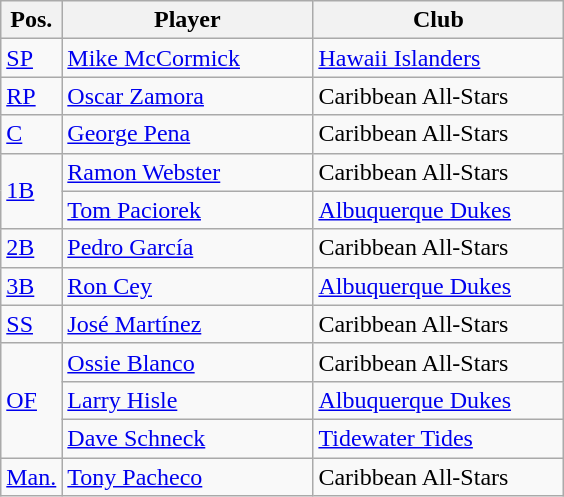<table class=wikitable>
<tr>
<th>Pos.</th>
<th width=160>Player</th>
<th width=160>Club</th>
</tr>
<tr>
<td><a href='#'>SP</a></td>
<td><a href='#'>Mike McCormick</a></td>
<td><a href='#'>Hawaii Islanders</a></td>
</tr>
<tr>
<td><a href='#'>RP</a></td>
<td><a href='#'>Oscar Zamora</a></td>
<td>Caribbean All-Stars<br></td>
</tr>
<tr>
<td><a href='#'>C</a></td>
<td><a href='#'>George Pena</a></td>
<td>Caribbean All-Stars<br></td>
</tr>
<tr>
<td rowspan=2><a href='#'>1B</a></td>
<td><a href='#'>Ramon Webster</a></td>
<td>Caribbean All-Stars<br></td>
</tr>
<tr>
<td><a href='#'>Tom Paciorek</a></td>
<td><a href='#'>Albuquerque Dukes</a></td>
</tr>
<tr>
<td><a href='#'>2B</a></td>
<td><a href='#'>Pedro García</a></td>
<td>Caribbean All-Stars<br></td>
</tr>
<tr>
<td><a href='#'>3B</a></td>
<td><a href='#'>Ron Cey</a></td>
<td><a href='#'>Albuquerque Dukes</a></td>
</tr>
<tr>
<td><a href='#'>SS</a></td>
<td><a href='#'>José Martínez</a></td>
<td>Caribbean All-Stars<br></td>
</tr>
<tr>
<td rowspan=3><a href='#'>OF</a></td>
<td><a href='#'>Ossie Blanco</a></td>
<td>Caribbean All-Stars<br></td>
</tr>
<tr>
<td><a href='#'>Larry Hisle</a></td>
<td><a href='#'>Albuquerque Dukes</a></td>
</tr>
<tr>
<td><a href='#'>Dave Schneck</a></td>
<td><a href='#'>Tidewater Tides</a></td>
</tr>
<tr>
<td><a href='#'>Man.</a></td>
<td><a href='#'>Tony Pacheco</a></td>
<td>Caribbean All-Stars<br></td>
</tr>
</table>
